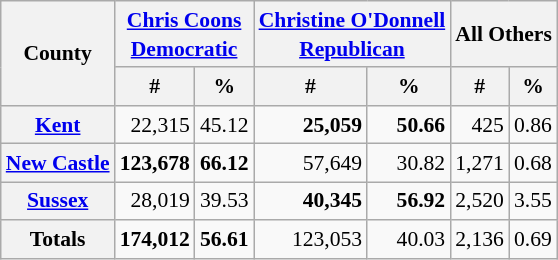<table class="wikitable sortable" style="text-align:right;font-size:90%;line-height:1.3">
<tr>
<th rowspan="2">County</th>
<th colspan="2"><a href='#'>Chris Coons</a><br><a href='#'>Democratic</a></th>
<th colspan="2"><a href='#'>Christine O'Donnell</a><br><a href='#'>Republican</a></th>
<th colspan="2">All Others</th>
</tr>
<tr>
<th data-sort-type="number">#</th>
<th data-sort-type="number">%</th>
<th data-sort-type="number">#</th>
<th data-sort-type="number">%</th>
<th data-sort-type="number">#</th>
<th data-sort-type="number">%</th>
</tr>
<tr>
<th><a href='#'>Kent</a></th>
<td>22,315</td>
<td>45.12</td>
<td><strong>25,059</strong></td>
<td><strong>50.66</strong></td>
<td>425</td>
<td>0.86</td>
</tr>
<tr>
<th><a href='#'>New Castle</a></th>
<td><strong>123,678</strong></td>
<td><strong>66.12</strong></td>
<td>57,649</td>
<td>30.82</td>
<td>1,271</td>
<td>0.68</td>
</tr>
<tr>
<th><a href='#'>Sussex</a></th>
<td>28,019</td>
<td>39.53</td>
<td><strong>40,345</strong></td>
<td><strong>56.92</strong></td>
<td>2,520</td>
<td>3.55</td>
</tr>
<tr class="sortbottom">
<th>Totals</th>
<td><strong>174,012</strong></td>
<td><strong>56.61</strong></td>
<td>123,053</td>
<td>40.03</td>
<td>2,136</td>
<td>0.69</td>
</tr>
</table>
